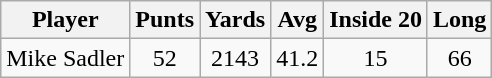<table class=wikitable style="text-align:center;">
<tr>
<th>Player</th>
<th>Punts</th>
<th>Yards</th>
<th>Avg</th>
<th>Inside 20</th>
<th>Long</th>
</tr>
<tr>
<td>Mike Sadler</td>
<td>52</td>
<td>2143</td>
<td>41.2</td>
<td>15</td>
<td>66</td>
</tr>
</table>
